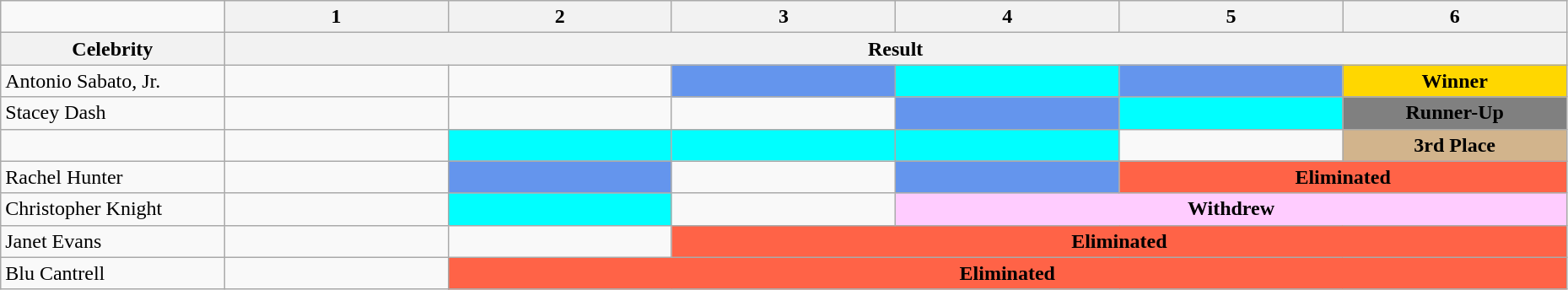<table class="wikitable" width=98%>
<tr>
<td></td>
<th style="width: 14%;">1</th>
<th style="width: 14%;">2</th>
<th style="width: 14%;">3</th>
<th style="width: 14%;">4</th>
<th style="width: 14%;">5</th>
<th style="width: 14%;">6</th>
</tr>
<tr>
<th style="width: 14%;">Celebrity</th>
<th colspan="6" align="center">Result</th>
</tr>
<tr>
<td>Antonio Sabato, Jr.</td>
<td></td>
<td></td>
<td bgcolor=cornflowerblue align="center"></td>
<td bgcolor=aqua align="center"></td>
<td bgcolor=cornflowerblue align="center"></td>
<td bgcolor="gold" align="center"><strong>Winner</strong></td>
</tr>
<tr>
<td>Stacey Dash</td>
<td></td>
<td></td>
<td></td>
<td bgcolor=cornflowerblue align="center"></td>
<td bgcolor=aqua align="center"></td>
<td bgcolor="gray" align="center"><strong>Runner-Up</strong></td>
</tr>
<tr>
<td></td>
<td></td>
<td bgcolor=aqua align="center"></td>
<td bgcolor=aqua align="center"></td>
<td bgcolor=aqua align="center"></td>
<td></td>
<td bgcolor="tan" align="center"><strong>3rd Place</strong></td>
</tr>
<tr>
<td>Rachel Hunter</td>
<td></td>
<td bgcolor=cornflowerblue align="center"></td>
<td></td>
<td bgcolor=cornflowerblue align="center"></td>
<td bgcolor="tomato" colspan="2" align="center"><strong>Eliminated</strong></td>
</tr>
<tr>
<td>Christopher Knight</td>
<td></td>
<td bgcolor=aqua align="center"></td>
<td></td>
<td bgcolor="#FFCCFF" colspan="3" align="center"><strong>Withdrew</strong></td>
</tr>
<tr>
<td>Janet Evans</td>
<td></td>
<td></td>
<td bgcolor="tomato" colspan="4" align="center"><strong>Eliminated</strong></td>
</tr>
<tr>
<td>Blu Cantrell</td>
<td></td>
<td bgcolor="tomato" colspan="5" align="center"><strong>Eliminated</strong></td>
</tr>
</table>
